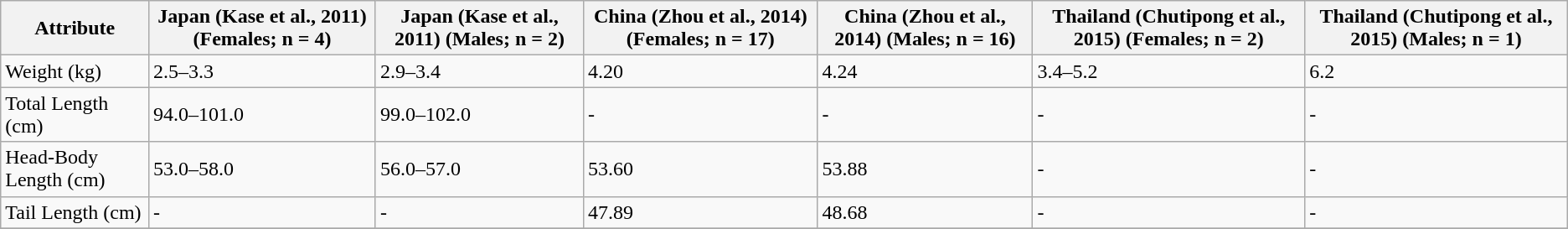<table class="wikitable">
<tr>
<th>Attribute</th>
<th>Japan (Kase et al., 2011) (Females; n = 4)</th>
<th>Japan (Kase et al., 2011) (Males; n = 2)</th>
<th>China (Zhou et al., 2014) (Females; n = 17)</th>
<th>China (Zhou et al., 2014) (Males; n = 16)</th>
<th>Thailand (Chutipong et al., 2015) (Females; n = 2)</th>
<th>Thailand (Chutipong et al., 2015) (Males; n = 1)</th>
</tr>
<tr>
<td>Weight (kg)</td>
<td>2.5–3.3</td>
<td>2.9–3.4</td>
<td>4.20</td>
<td>4.24</td>
<td>3.4–5.2</td>
<td>6.2</td>
</tr>
<tr>
<td>Total Length (cm)</td>
<td>94.0–101.0</td>
<td>99.0–102.0</td>
<td>-</td>
<td>-</td>
<td>-</td>
<td>-</td>
</tr>
<tr>
<td>Head-Body Length (cm)</td>
<td>53.0–58.0</td>
<td>56.0–57.0</td>
<td>53.60</td>
<td>53.88</td>
<td>-</td>
<td>-</td>
</tr>
<tr>
<td>Tail Length (cm)</td>
<td>-</td>
<td>-</td>
<td>47.89</td>
<td>48.68</td>
<td>-</td>
<td>-</td>
</tr>
<tr>
</tr>
</table>
